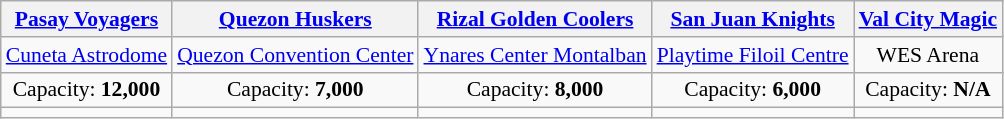<table class="wikitable" style="font-size: 90%; text-align:center">
<tr>
<th><a href='#'>Pasay Voyagers</a></th>
<th><a href='#'>Quezon Huskers</a></th>
<th><a href='#'>Rizal Golden Coolers</a></th>
<th><a href='#'>San Juan Knights</a></th>
<th><a href='#'>Val City Magic</a></th>
</tr>
<tr>
<td><a href='#'>Cuneta Astrodome</a> <br> </td>
<td><a href='#'>Quezon Convention Center</a>  <br> </td>
<td><a href='#'>Ynares Center Montalban</a> <br> </td>
<td><a href='#'>Playtime Filoil Centre</a> <br> </td>
<td>WES Arena <br> </td>
</tr>
<tr>
<td>Capacity: <strong>12,000</strong></td>
<td>Capacity: <strong>7,000</strong></td>
<td>Capacity: <strong>8,000</strong></td>
<td>Capacity: <strong>6,000</strong></td>
<td>Capacity: <strong>N/A</strong></td>
</tr>
<tr>
<td></td>
<td></td>
<td></td>
<td></td>
<td></td>
</tr>
</table>
